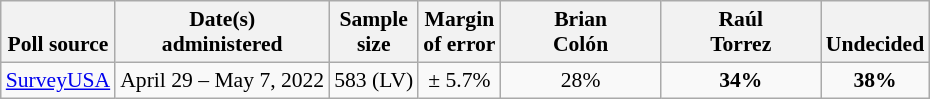<table class="wikitable" style="font-size:90%;text-align:center;">
<tr valign=bottom>
<th>Poll source</th>
<th>Date(s)<br>administered</th>
<th>Sample<br>size</th>
<th>Margin<br>of error</th>
<th style="width:100px;">Brian<br>Colón</th>
<th style="width:100px;">Raúl<br>Torrez</th>
<th>Undecided</th>
</tr>
<tr>
<td style="text-align:left;"><a href='#'>SurveyUSA</a></td>
<td>April 29 – May 7, 2022</td>
<td>583 (LV)</td>
<td>± 5.7%</td>
<td>28%</td>
<td><strong>34%</strong></td>
<td><strong>38%</strong></td>
</tr>
</table>
